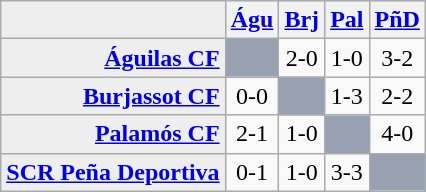<table class="wikitable">
<tr style="background:#eeeeee;">
<td></td>
<th><a href='#'>Águ</a></th>
<th><a href='#'>Brj</a></th>
<th><a href='#'>Pal</a></th>
<th><a href='#'>PñD</a></th>
</tr>
<tr align=center>
<td style="background:#eeeeee;" align=right><strong><a href='#'>Águilas CF</a></strong></td>
<td style="background:#98A1B2"></td>
<td>2-0</td>
<td>1-0</td>
<td>3-2</td>
</tr>
<tr align=center>
<td style="background:#eeeeee;" align=right><strong><a href='#'>Burjassot CF</a></strong></td>
<td>0-0</td>
<td style="background:#98A1B2"></td>
<td>1-3</td>
<td>2-2</td>
</tr>
<tr align=center>
<td style="background:#eeeeee;" align=right><strong><a href='#'>Palamós CF</a></strong></td>
<td>2-1</td>
<td>1-0</td>
<td style="background:#98A1B2"></td>
<td>4-0</td>
</tr>
<tr align=center>
<td style="background:#eeeeee;" align=right><strong><a href='#'>SCR Peña Deportiva</a></strong></td>
<td>0-1</td>
<td>1-0</td>
<td>3-3</td>
<td style="background:#98A1B2"></td>
</tr>
</table>
